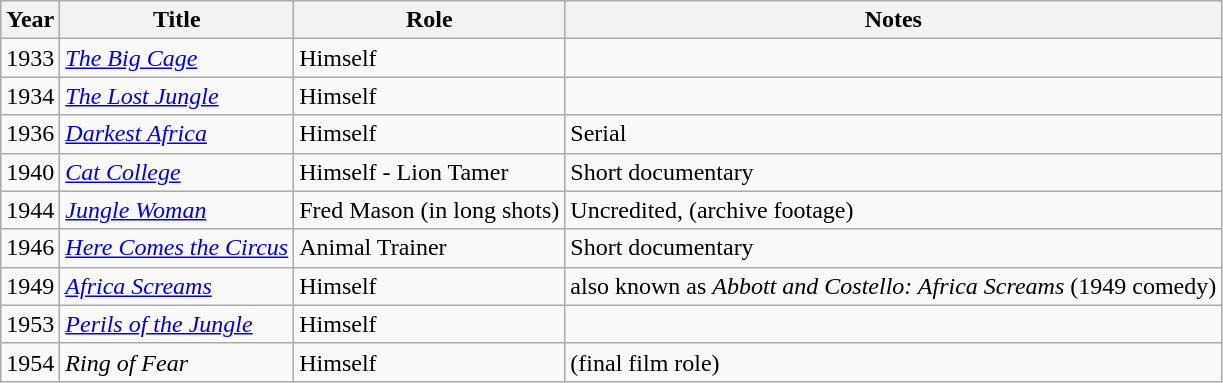<table class="wikitable">
<tr>
<th>Year</th>
<th>Title</th>
<th>Role</th>
<th>Notes</th>
</tr>
<tr>
<td>1933</td>
<td><em><a href='#'>The Big Cage</a></em></td>
<td>Himself</td>
<td></td>
</tr>
<tr>
<td>1934</td>
<td><em><a href='#'>The Lost Jungle</a></em></td>
<td>Himself</td>
<td></td>
</tr>
<tr>
<td>1936</td>
<td><em><a href='#'>Darkest Africa</a></em></td>
<td>Himself</td>
<td>Serial</td>
</tr>
<tr>
<td>1940</td>
<td><em><a href='#'>Cat College</a></em></td>
<td>Himself - Lion Tamer</td>
<td>Short documentary</td>
</tr>
<tr>
<td>1944</td>
<td><em><a href='#'>Jungle Woman</a></em></td>
<td>Fred Mason (in long shots)</td>
<td>Uncredited, (archive footage)</td>
</tr>
<tr>
<td>1946</td>
<td><em><a href='#'>Here Comes the Circus</a></em></td>
<td>Animal Trainer</td>
<td>Short documentary</td>
</tr>
<tr>
<td>1949</td>
<td><em><a href='#'>Africa Screams</a></em></td>
<td>Himself</td>
<td>also known as <em>Abbott and Costello: Africa Screams</em> (1949 comedy)</td>
</tr>
<tr>
<td>1953</td>
<td><em><a href='#'>Perils of the Jungle</a></em></td>
<td>Himself</td>
<td></td>
</tr>
<tr>
<td>1954</td>
<td><em>Ring of Fear</em></td>
<td>Himself</td>
<td>(final film role)</td>
</tr>
</table>
